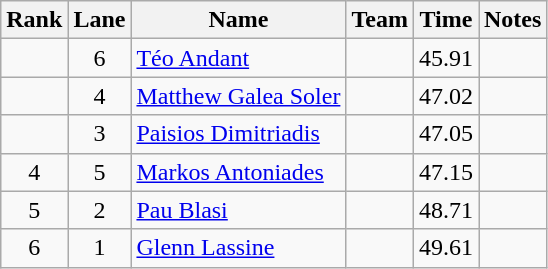<table class="wikitable sortable" style="text-align:center">
<tr>
<th>Rank</th>
<th>Lane</th>
<th>Name</th>
<th>Team</th>
<th>Time</th>
<th>Notes</th>
</tr>
<tr>
<td></td>
<td>6</td>
<td align="left"><a href='#'>Téo Andant</a></td>
<td align=left></td>
<td>45.91</td>
<td></td>
</tr>
<tr>
<td></td>
<td>4</td>
<td align="left"><a href='#'>Matthew Galea Soler</a></td>
<td align=left></td>
<td>47.02</td>
<td></td>
</tr>
<tr>
<td></td>
<td>3</td>
<td align="left"><a href='#'>Paisios Dimitriadis</a></td>
<td align=left></td>
<td>47.05</td>
<td></td>
</tr>
<tr>
<td>4</td>
<td>5</td>
<td align="left"><a href='#'>Markos Antoniades</a></td>
<td align=left></td>
<td>47.15</td>
<td></td>
</tr>
<tr>
<td>5</td>
<td>2</td>
<td align="left"><a href='#'>Pau Blasi</a></td>
<td align=left></td>
<td>48.71</td>
<td></td>
</tr>
<tr>
<td>6</td>
<td>1</td>
<td align="left"><a href='#'>Glenn Lassine</a></td>
<td align=left></td>
<td>49.61</td>
<td></td>
</tr>
</table>
